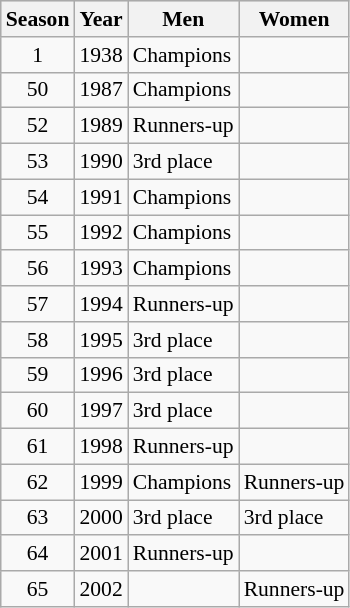<table class="wikitable" style="font-size:90%;">
<tr style="background:#dddddd; text-align:center">
<th>Season</th>
<th>Year</th>
<th>Men</th>
<th>Women</th>
</tr>
<tr>
<td style="text-align:center;">1</td>
<td>1938</td>
<td> Champions</td>
<td></td>
</tr>
<tr>
<td style="text-align:center;">50</td>
<td>1987</td>
<td> Champions</td>
<td></td>
</tr>
<tr>
<td style="text-align:center;">52</td>
<td>1989</td>
<td> Runners-up</td>
<td></td>
</tr>
<tr>
<td style="text-align:center;">53</td>
<td>1990</td>
<td> 3rd place</td>
<td></td>
</tr>
<tr>
<td style="text-align:center;">54</td>
<td>1991</td>
<td> Champions</td>
<td></td>
</tr>
<tr>
<td style="text-align:center;">55</td>
<td>1992</td>
<td> Champions</td>
<td></td>
</tr>
<tr>
<td style="text-align:center;">56</td>
<td>1993</td>
<td> Champions</td>
<td></td>
</tr>
<tr>
<td style="text-align:center;">57</td>
<td>1994</td>
<td> Runners-up</td>
<td></td>
</tr>
<tr>
<td style="text-align:center;">58</td>
<td>1995</td>
<td> 3rd place</td>
<td></td>
</tr>
<tr>
<td style="text-align:center;">59</td>
<td>1996</td>
<td> 3rd place</td>
<td></td>
</tr>
<tr>
<td style="text-align:center;">60</td>
<td>1997</td>
<td> 3rd place</td>
<td></td>
</tr>
<tr>
<td style="text-align:center;">61</td>
<td>1998</td>
<td> Runners-up</td>
<td></td>
</tr>
<tr>
<td style="text-align:center;">62</td>
<td>1999</td>
<td> Champions</td>
<td> Runners-up</td>
</tr>
<tr>
<td style="text-align:center;">63</td>
<td>2000</td>
<td> 3rd place</td>
<td> 3rd place</td>
</tr>
<tr>
<td style="text-align:center;">64</td>
<td>2001</td>
<td> Runners-up</td>
<td></td>
</tr>
<tr>
<td style="text-align:center;">65</td>
<td>2002</td>
<td></td>
<td> Runners-up</td>
</tr>
</table>
